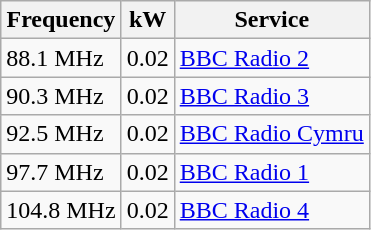<table class="wikitable sortable">
<tr>
<th>Frequency</th>
<th>kW</th>
<th>Service</th>
</tr>
<tr>
<td>88.1 MHz</td>
<td>0.02</td>
<td><a href='#'>BBC Radio 2</a></td>
</tr>
<tr>
<td>90.3 MHz</td>
<td>0.02</td>
<td><a href='#'>BBC Radio 3</a></td>
</tr>
<tr>
<td>92.5 MHz</td>
<td>0.02</td>
<td><a href='#'>BBC Radio Cymru</a></td>
</tr>
<tr>
<td>97.7 MHz</td>
<td>0.02</td>
<td><a href='#'>BBC Radio 1</a></td>
</tr>
<tr>
<td>104.8 MHz</td>
<td>0.02</td>
<td><a href='#'>BBC Radio 4</a></td>
</tr>
</table>
